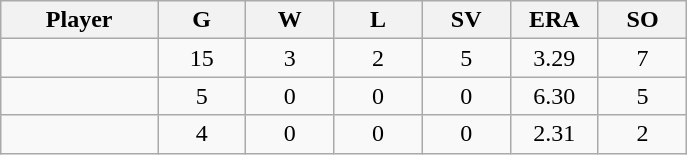<table class="wikitable sortable">
<tr>
<th bgcolor="#DDDDFF" width="16%">Player</th>
<th bgcolor="#DDDDFF" width="9%">G</th>
<th bgcolor="#DDDDFF" width="9%">W</th>
<th bgcolor="#DDDDFF" width="9%">L</th>
<th bgcolor="#DDDDFF" width="9%">SV</th>
<th bgcolor="#DDDDFF" width="9%">ERA</th>
<th bgcolor="#DDDDFF" width="9%">SO</th>
</tr>
<tr align="center">
<td></td>
<td>15</td>
<td>3</td>
<td>2</td>
<td>5</td>
<td>3.29</td>
<td>7</td>
</tr>
<tr align="center">
<td></td>
<td>5</td>
<td>0</td>
<td>0</td>
<td>0</td>
<td>6.30</td>
<td>5</td>
</tr>
<tr align="center">
<td></td>
<td>4</td>
<td>0</td>
<td>0</td>
<td>0</td>
<td>2.31</td>
<td>2</td>
</tr>
</table>
